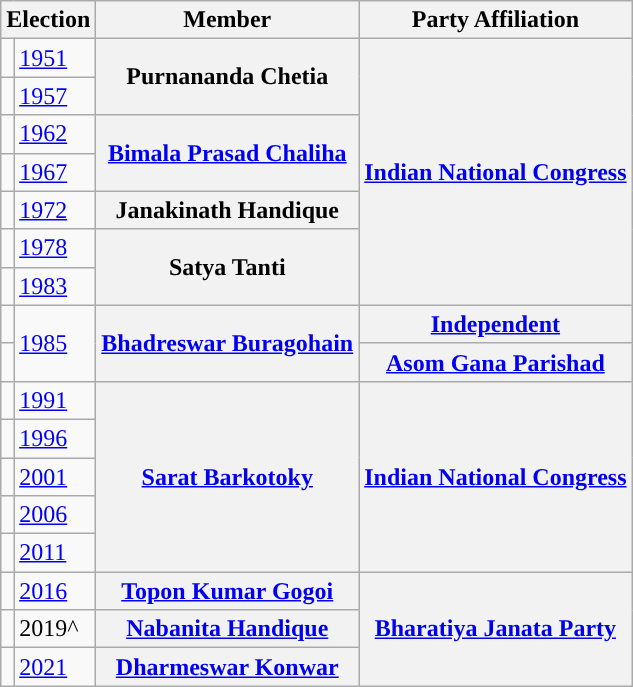<table class="wikitable sortable">
<tr>
<th colspan="2">Election</th>
<th>Member</th>
<th>Party Affiliation</th>
</tr>
<tr>
<td style="background-color: "></td>
<td><a href='#'>1951</a></td>
<th rowspan="2">Purnananda Chetia</th>
<th rowspan="7"><a href='#'>Indian National Congress</a></th>
</tr>
<tr>
<td style="background-color: "></td>
<td><a href='#'>1957</a></td>
</tr>
<tr>
<td style="background-color: "></td>
<td><a href='#'>1962</a></td>
<th rowspan="2"><a href='#'>Bimala Prasad Chaliha</a></th>
</tr>
<tr>
<td style="background-color: "></td>
<td><a href='#'>1967</a></td>
</tr>
<tr>
<td style="background-color: "></td>
<td><a href='#'>1972</a></td>
<th>Janakinath Handique</th>
</tr>
<tr>
<td style="background-color: "></td>
<td><a href='#'>1978</a></td>
<th rowspan="2">Satya Tanti</th>
</tr>
<tr>
<td style="background-color: "></td>
<td><a href='#'>1983</a></td>
</tr>
<tr>
<td style="background-color: "></td>
<td rowspan="2"><a href='#'>1985</a></td>
<th rowspan="2"><a href='#'>Bhadreswar Buragohain</a></th>
<th><a href='#'>Independent</a></th>
</tr>
<tr>
<td style="background-color: "></td>
<th><a href='#'>Asom Gana Parishad</a></th>
</tr>
<tr>
<td style="background-color: "></td>
<td><a href='#'>1991</a></td>
<th rowspan="5"><a href='#'>Sarat Barkotoky</a></th>
<th rowspan="5"><a href='#'>Indian National Congress</a></th>
</tr>
<tr>
<td style="background-color: "></td>
<td><a href='#'>1996</a></td>
</tr>
<tr>
<td style="background-color: "></td>
<td><a href='#'>2001</a></td>
</tr>
<tr>
<td style="background-color: "></td>
<td><a href='#'>2006</a></td>
</tr>
<tr>
<td style="background-color: "></td>
<td><a href='#'>2011</a></td>
</tr>
<tr>
<td style="background-color: "></td>
<td><a href='#'>2016</a></td>
<th><a href='#'>Topon Kumar Gogoi</a></th>
<th rowspan="3"><a href='#'>Bharatiya Janata Party</a></th>
</tr>
<tr>
<td style="background-color: "></td>
<td>2019^</td>
<th><a href='#'>Nabanita Handique</a></th>
</tr>
<tr>
<td style="background-color: "></td>
<td><a href='#'>2021</a></td>
<th><a href='#'>Dharmeswar Konwar</a></th>
</tr>
</table>
